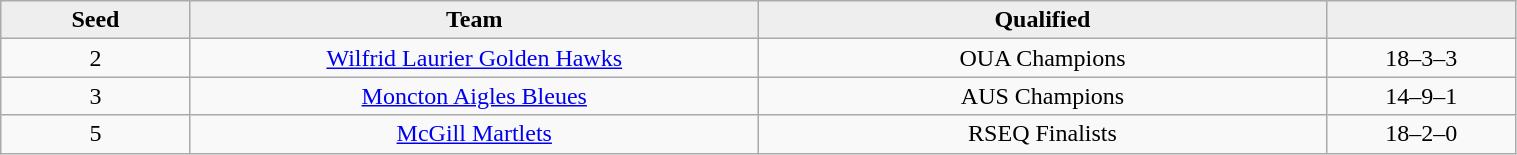<table class="wikitable" width="80%">
<tr align="center"  style=" background:#EEEEEE; color:#000000;">
<th style="background:#EEEEEE;" width=10%>Seed</th>
<th width=30% style="background:#EEEEEE;">Team</th>
<th width=30% style="background:#EEEEEE;">Qualified</th>
<th width=10% style="background:#EEEEEE;"></th>
</tr>
<tr align="center" bgcolor="">
<td>2</td>
<td><a href='#'>Wilfrid Laurier Golden Hawks</a></td>
<td>OUA Champions</td>
<td>18–3–3</td>
</tr>
<tr align="center" bgcolor="">
<td>3</td>
<td><a href='#'>Moncton Aigles Bleues</a></td>
<td>AUS Champions</td>
<td>14–9–1</td>
</tr>
<tr align="center" bgcolor="">
<td>5</td>
<td><a href='#'>McGill Martlets</a></td>
<td>RSEQ Finalists</td>
<td>18–2–0</td>
</tr>
</table>
